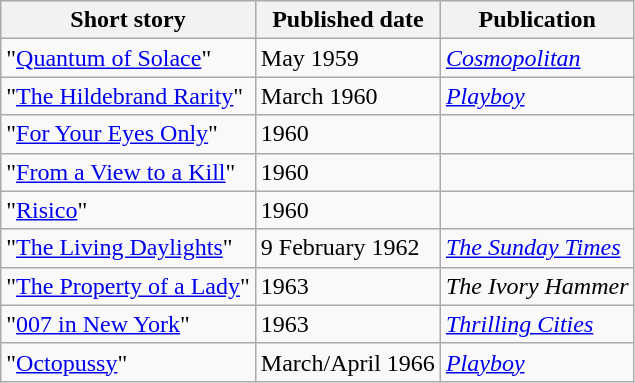<table class="wikitable"bal>
<tr>
<th>Short story</th>
<th>Published date</th>
<th>Publication</th>
</tr>
<tr>
<td>"<a href='#'>Quantum of Solace</a>"</td>
<td>May 1959</td>
<td><em><a href='#'>Cosmopolitan</a></em></td>
</tr>
<tr>
<td>"<a href='#'>The Hildebrand Rarity</a>"</td>
<td>March 1960</td>
<td><em><a href='#'>Playboy</a></em></td>
</tr>
<tr>
<td>"<a href='#'>For Your Eyes Only</a>"</td>
<td>1960</td>
<td></td>
</tr>
<tr>
<td>"<a href='#'>From a View to a Kill</a>"</td>
<td>1960</td>
<td></td>
</tr>
<tr>
<td>"<a href='#'>Risico</a>"</td>
<td>1960</td>
<td></td>
</tr>
<tr>
<td>"<a href='#'>The Living Daylights</a>"</td>
<td>9 February 1962</td>
<td><em><a href='#'>The Sunday Times</a></em></td>
</tr>
<tr>
<td>"<a href='#'>The Property of a Lady</a>"</td>
<td>1963</td>
<td><em>The Ivory Hammer</em></td>
</tr>
<tr>
<td>"<a href='#'>007 in New York</a>"</td>
<td>1963</td>
<td><em><a href='#'>Thrilling Cities</a></em></td>
</tr>
<tr>
<td>"<a href='#'>Octopussy</a>"</td>
<td>March/April 1966</td>
<td><em><a href='#'>Playboy</a></em></td>
</tr>
</table>
